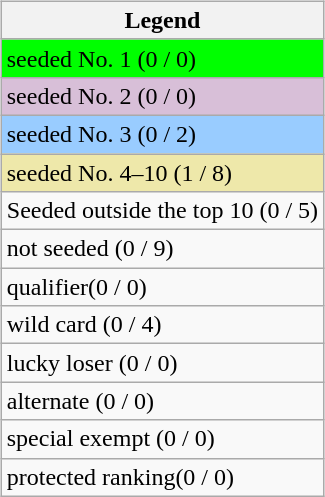<table>
<tr>
<td><br><table class="wikitable">
<tr>
<th>Legend</th>
</tr>
<tr bgcolor="lime">
<td>seeded No. 1 (0 / 0)</td>
</tr>
<tr bgcolor="thistle">
<td>seeded No. 2 (0 / 0)</td>
</tr>
<tr bgcolor="99ccff">
<td>seeded No. 3 (0 / 2)</td>
</tr>
<tr bgcolor="eee8aa">
<td>seeded No. 4–10 (1 / 8)</td>
</tr>
<tr>
<td>Seeded outside the top 10 (0 / 5)</td>
</tr>
<tr>
<td>not seeded (0 / 9)</td>
</tr>
<tr>
<td>qualifier(0 / 0)</td>
</tr>
<tr>
<td>wild card (0 / 4)</td>
</tr>
<tr>
<td>lucky loser (0 / 0)</td>
</tr>
<tr>
<td>alternate (0 / 0)</td>
</tr>
<tr>
<td>special exempt (0 / 0)</td>
</tr>
<tr>
<td>protected ranking(0 / 0)</td>
</tr>
</table>
</td>
</tr>
</table>
